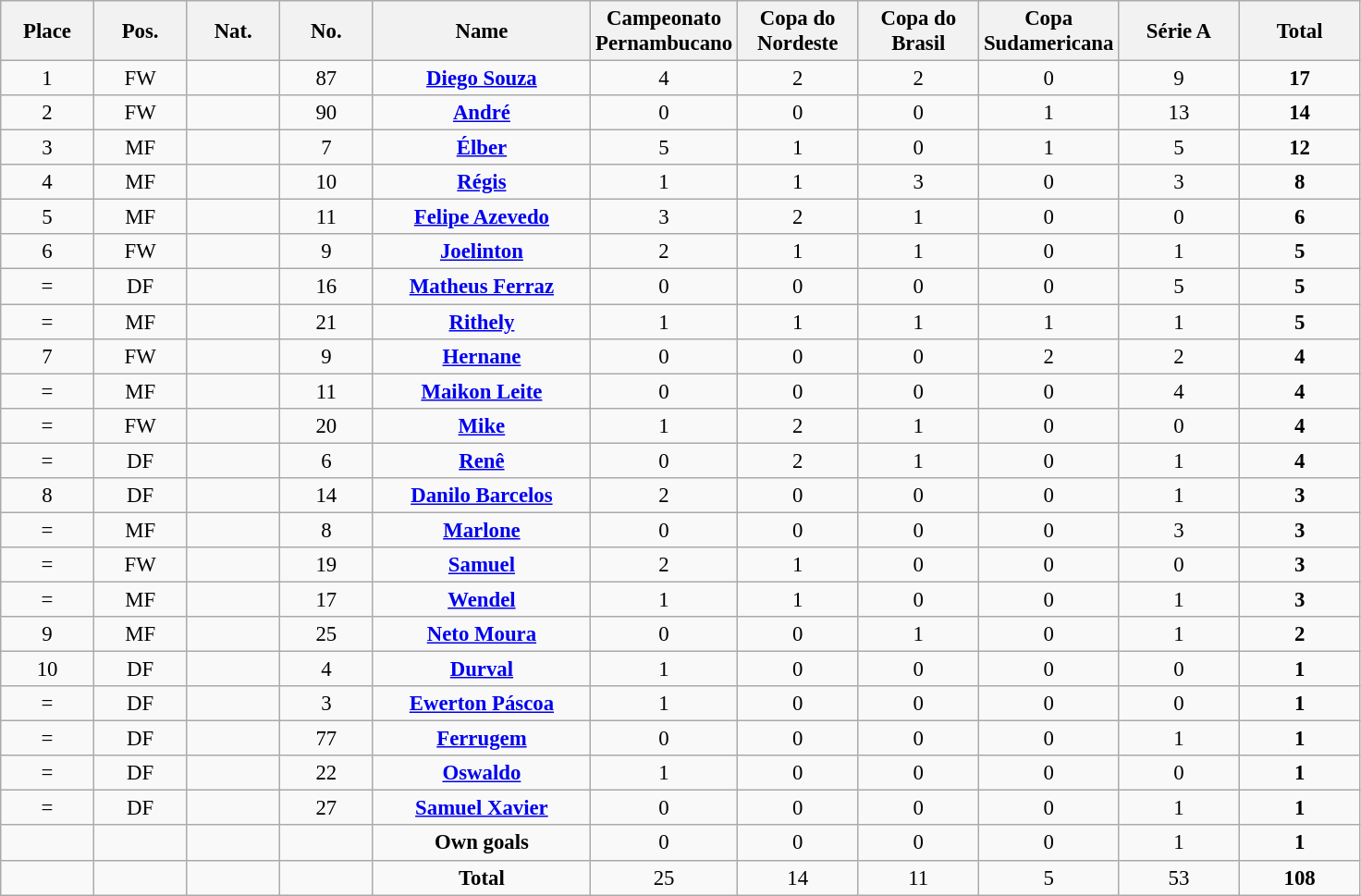<table class="wikitable" style="font-size: 95%; text-align: center;">
<tr>
<th width=60>Place</th>
<th width=60>Pos.</th>
<th width=60>Nat.</th>
<th width=60>No.</th>
<th width=150>Name</th>
<th width=80>Campeonato Pernambucano</th>
<th width=80>Copa do Nordeste</th>
<th width=80>Copa do Brasil</th>
<th width=80>Copa Sudamericana</th>
<th width=80>Série A</th>
<th width=80>Total</th>
</tr>
<tr>
<td>1</td>
<td>FW</td>
<td></td>
<td>87</td>
<td><strong><a href='#'>Diego Souza</a></strong></td>
<td>4</td>
<td>2</td>
<td>2</td>
<td>0</td>
<td>9</td>
<td><strong>17</strong></td>
</tr>
<tr>
<td>2</td>
<td>FW</td>
<td></td>
<td>90</td>
<td><strong><a href='#'>André</a></strong></td>
<td>0</td>
<td>0</td>
<td>0</td>
<td>1</td>
<td>13</td>
<td><strong>14</strong></td>
</tr>
<tr>
<td>3</td>
<td>MF</td>
<td></td>
<td>7</td>
<td><strong><a href='#'>Élber</a></strong></td>
<td>5</td>
<td>1</td>
<td>0</td>
<td>1</td>
<td>5</td>
<td><strong>12</strong></td>
</tr>
<tr>
<td>4</td>
<td>MF</td>
<td></td>
<td>10</td>
<td><strong><a href='#'>Régis</a></strong></td>
<td>1</td>
<td>1</td>
<td>3</td>
<td>0</td>
<td>3</td>
<td><strong>8</strong></td>
</tr>
<tr>
<td>5</td>
<td>MF</td>
<td></td>
<td>11</td>
<td><strong><a href='#'>Felipe Azevedo</a></strong></td>
<td>3</td>
<td>2</td>
<td>1</td>
<td>0</td>
<td>0</td>
<td><strong>6</strong></td>
</tr>
<tr>
<td>6</td>
<td>FW</td>
<td></td>
<td>9</td>
<td><strong><a href='#'>Joelinton</a></strong></td>
<td>2</td>
<td>1</td>
<td>1</td>
<td>0</td>
<td>1</td>
<td><strong>5</strong></td>
</tr>
<tr>
<td>=</td>
<td>DF</td>
<td></td>
<td>16</td>
<td><strong><a href='#'>Matheus Ferraz</a></strong></td>
<td>0</td>
<td>0</td>
<td>0</td>
<td>0</td>
<td>5</td>
<td><strong>5</strong></td>
</tr>
<tr>
<td>=</td>
<td>MF</td>
<td></td>
<td>21</td>
<td><strong><a href='#'>Rithely</a></strong></td>
<td>1</td>
<td>1</td>
<td>1</td>
<td>1</td>
<td>1</td>
<td><strong>5</strong></td>
</tr>
<tr>
<td>7</td>
<td>FW</td>
<td></td>
<td>9</td>
<td><strong><a href='#'>Hernane</a></strong></td>
<td>0</td>
<td>0</td>
<td>0</td>
<td>2</td>
<td>2</td>
<td><strong>4</strong></td>
</tr>
<tr>
<td>=</td>
<td>MF</td>
<td></td>
<td>11</td>
<td><strong><a href='#'>Maikon Leite</a></strong></td>
<td>0</td>
<td>0</td>
<td>0</td>
<td>0</td>
<td>4</td>
<td><strong>4</strong></td>
</tr>
<tr>
<td>=</td>
<td>FW</td>
<td></td>
<td>20</td>
<td><strong><a href='#'>Mike</a></strong></td>
<td>1</td>
<td>2</td>
<td>1</td>
<td>0</td>
<td>0</td>
<td><strong>4</strong></td>
</tr>
<tr>
<td>=</td>
<td>DF</td>
<td></td>
<td>6</td>
<td><strong><a href='#'>Renê</a></strong></td>
<td>0</td>
<td>2</td>
<td>1</td>
<td>0</td>
<td>1</td>
<td><strong>4</strong></td>
</tr>
<tr>
<td>8</td>
<td>DF</td>
<td></td>
<td>14</td>
<td><strong><a href='#'>Danilo Barcelos</a></strong></td>
<td>2</td>
<td>0</td>
<td>0</td>
<td>0</td>
<td>1</td>
<td><strong>3</strong></td>
</tr>
<tr>
<td>=</td>
<td>MF</td>
<td></td>
<td>8</td>
<td><strong><a href='#'>Marlone</a></strong></td>
<td>0</td>
<td>0</td>
<td>0</td>
<td>0</td>
<td>3</td>
<td><strong>3</strong></td>
</tr>
<tr>
<td>=</td>
<td>FW</td>
<td></td>
<td>19</td>
<td><strong><a href='#'>Samuel</a></strong></td>
<td>2</td>
<td>1</td>
<td>0</td>
<td>0</td>
<td>0</td>
<td><strong>3</strong></td>
</tr>
<tr>
<td>=</td>
<td>MF</td>
<td></td>
<td>17</td>
<td><strong><a href='#'>Wendel</a></strong></td>
<td>1</td>
<td>1</td>
<td>0</td>
<td>0</td>
<td>1</td>
<td><strong>3</strong></td>
</tr>
<tr>
<td>9</td>
<td>MF</td>
<td></td>
<td>25</td>
<td><strong><a href='#'>Neto Moura</a></strong></td>
<td>0</td>
<td>0</td>
<td>1</td>
<td>0</td>
<td>1</td>
<td><strong>2</strong></td>
</tr>
<tr>
<td>10</td>
<td>DF</td>
<td></td>
<td>4</td>
<td><strong><a href='#'>Durval</a></strong></td>
<td>1</td>
<td>0</td>
<td>0</td>
<td>0</td>
<td>0</td>
<td><strong>1</strong></td>
</tr>
<tr>
<td>=</td>
<td>DF</td>
<td></td>
<td>3</td>
<td><strong><a href='#'>Ewerton Páscoa</a></strong></td>
<td>1</td>
<td>0</td>
<td>0</td>
<td>0</td>
<td>0</td>
<td><strong>1</strong></td>
</tr>
<tr>
<td>=</td>
<td>DF</td>
<td></td>
<td>77</td>
<td><strong><a href='#'>Ferrugem</a></strong></td>
<td>0</td>
<td>0</td>
<td>0</td>
<td>0</td>
<td>1</td>
<td><strong>1</strong></td>
</tr>
<tr>
<td>=</td>
<td>DF</td>
<td></td>
<td>22</td>
<td><strong><a href='#'>Oswaldo</a></strong></td>
<td>1</td>
<td>0</td>
<td>0</td>
<td>0</td>
<td>0</td>
<td><strong>1</strong></td>
</tr>
<tr>
<td>=</td>
<td>DF</td>
<td></td>
<td>27</td>
<td><strong><a href='#'>Samuel Xavier</a></strong></td>
<td>0</td>
<td>0</td>
<td>0</td>
<td>0</td>
<td>1</td>
<td><strong>1</strong></td>
</tr>
<tr>
<td></td>
<td></td>
<td></td>
<td></td>
<td><strong>Own goals</strong></td>
<td>0</td>
<td>0</td>
<td>0</td>
<td>0</td>
<td>1</td>
<td><strong>1</strong></td>
</tr>
<tr>
<td></td>
<td></td>
<td></td>
<td></td>
<td><strong>Total</strong></td>
<td>25</td>
<td>14</td>
<td>11</td>
<td>5</td>
<td>53</td>
<td><strong>108</strong></td>
</tr>
</table>
